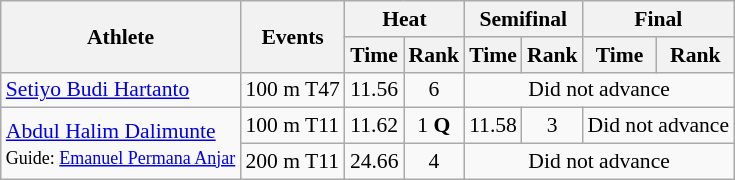<table class=wikitable style="text-align: center; font-size:90%">
<tr>
<th rowspan="2">Athlete</th>
<th rowspan="2">Events</th>
<th colspan="2">Heat</th>
<th colspan="2">Semifinal</th>
<th colspan="2">Final</th>
</tr>
<tr>
<th>Time</th>
<th>Rank</th>
<th>Time</th>
<th>Rank</th>
<th>Time</th>
<th>Rank</th>
</tr>
<tr align=center>
<td align=left><a href='#'>Setiyo Budi Hartanto</a></td>
<td align=left>100 m T47</td>
<td>11.56</td>
<td>6</td>
<td colspan=4>Did not advance</td>
</tr>
<tr align=center>
<td align=left rowspan=2><a href='#'>Abdul Halim Dalimunte</a><br><small>Guide: <a href='#'>Emanuel Permana Anjar</a></small></td>
<td align=left>100 m T11</td>
<td>11.62</td>
<td>1 <strong>Q</strong></td>
<td>11.58</td>
<td>3</td>
<td colspan=2>Did not advance</td>
</tr>
<tr>
<td align=left>200 m T11</td>
<td>24.66</td>
<td>4</td>
<td colspan=4>Did not advance</td>
</tr>
</table>
